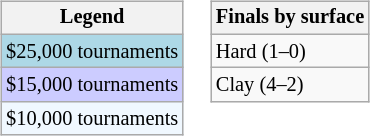<table>
<tr valign=top>
<td><br><table class=wikitable style="font-size:85%">
<tr>
<th>Legend</th>
</tr>
<tr style="background:lightblue;">
<td>$25,000 tournaments</td>
</tr>
<tr style="background:#ccccff;">
<td>$15,000 tournaments</td>
</tr>
<tr style="background:#f0f8ff;">
<td>$10,000 tournaments</td>
</tr>
</table>
</td>
<td><br><table class=wikitable style="font-size:85%">
<tr>
<th>Finals by surface</th>
</tr>
<tr>
<td>Hard (1–0)</td>
</tr>
<tr>
<td>Clay (4–2)</td>
</tr>
</table>
</td>
</tr>
</table>
